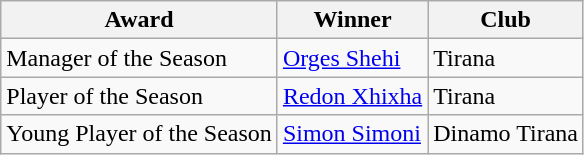<table class="wikitable">
<tr>
<th>Award</th>
<th>Winner</th>
<th>Club</th>
</tr>
<tr>
<td>Manager of the Season</td>
<td> <a href='#'>Orges Shehi</a></td>
<td>Tirana</td>
</tr>
<tr>
<td>Player of the Season</td>
<td> <a href='#'>Redon Xhixha</a></td>
<td>Tirana</td>
</tr>
<tr>
<td>Young Player of the Season</td>
<td> <a href='#'>Simon Simoni</a></td>
<td>Dinamo Tirana</td>
</tr>
</table>
